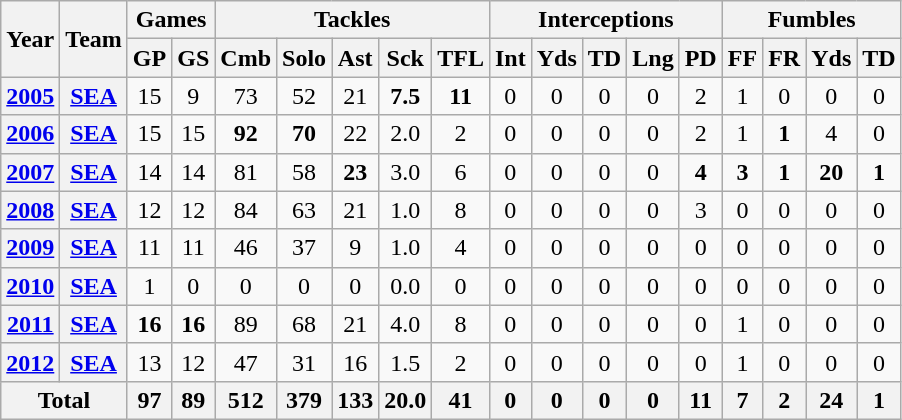<table class="wikitable" style="text-align:center">
<tr>
<th rowspan="2">Year</th>
<th rowspan="2">Team</th>
<th colspan="2">Games</th>
<th colspan="5">Tackles</th>
<th colspan="5">Interceptions</th>
<th colspan="4">Fumbles</th>
</tr>
<tr>
<th>GP</th>
<th>GS</th>
<th>Cmb</th>
<th>Solo</th>
<th>Ast</th>
<th>Sck</th>
<th>TFL</th>
<th>Int</th>
<th>Yds</th>
<th>TD</th>
<th>Lng</th>
<th>PD</th>
<th>FF</th>
<th>FR</th>
<th>Yds</th>
<th>TD</th>
</tr>
<tr>
<th><a href='#'>2005</a></th>
<th><a href='#'>SEA</a></th>
<td>15</td>
<td>9</td>
<td>73</td>
<td>52</td>
<td>21</td>
<td><strong>7.5</strong></td>
<td><strong>11</strong></td>
<td>0</td>
<td>0</td>
<td>0</td>
<td>0</td>
<td>2</td>
<td>1</td>
<td>0</td>
<td>0</td>
<td>0</td>
</tr>
<tr>
<th><a href='#'>2006</a></th>
<th><a href='#'>SEA</a></th>
<td>15</td>
<td>15</td>
<td><strong>92</strong></td>
<td><strong>70</strong></td>
<td>22</td>
<td>2.0</td>
<td>2</td>
<td>0</td>
<td>0</td>
<td>0</td>
<td>0</td>
<td>2</td>
<td>1</td>
<td><strong>1</strong></td>
<td>4</td>
<td>0</td>
</tr>
<tr>
<th><a href='#'>2007</a></th>
<th><a href='#'>SEA</a></th>
<td>14</td>
<td>14</td>
<td>81</td>
<td>58</td>
<td><strong>23</strong></td>
<td>3.0</td>
<td>6</td>
<td>0</td>
<td>0</td>
<td>0</td>
<td>0</td>
<td><strong>4</strong></td>
<td><strong>3</strong></td>
<td><strong>1</strong></td>
<td><strong>20</strong></td>
<td><strong>1</strong></td>
</tr>
<tr>
<th><a href='#'>2008</a></th>
<th><a href='#'>SEA</a></th>
<td>12</td>
<td>12</td>
<td>84</td>
<td>63</td>
<td>21</td>
<td>1.0</td>
<td>8</td>
<td>0</td>
<td>0</td>
<td>0</td>
<td>0</td>
<td>3</td>
<td>0</td>
<td>0</td>
<td>0</td>
<td>0</td>
</tr>
<tr>
<th><a href='#'>2009</a></th>
<th><a href='#'>SEA</a></th>
<td>11</td>
<td>11</td>
<td>46</td>
<td>37</td>
<td>9</td>
<td>1.0</td>
<td>4</td>
<td>0</td>
<td>0</td>
<td>0</td>
<td>0</td>
<td>0</td>
<td>0</td>
<td>0</td>
<td>0</td>
<td>0</td>
</tr>
<tr>
<th><a href='#'>2010</a></th>
<th><a href='#'>SEA</a></th>
<td>1</td>
<td>0</td>
<td>0</td>
<td>0</td>
<td>0</td>
<td>0.0</td>
<td>0</td>
<td>0</td>
<td>0</td>
<td>0</td>
<td>0</td>
<td>0</td>
<td>0</td>
<td>0</td>
<td>0</td>
<td>0</td>
</tr>
<tr>
<th><a href='#'>2011</a></th>
<th><a href='#'>SEA</a></th>
<td><strong>16</strong></td>
<td><strong>16</strong></td>
<td>89</td>
<td>68</td>
<td>21</td>
<td>4.0</td>
<td>8</td>
<td>0</td>
<td>0</td>
<td>0</td>
<td>0</td>
<td>0</td>
<td>1</td>
<td>0</td>
<td>0</td>
<td>0</td>
</tr>
<tr>
<th><a href='#'>2012</a></th>
<th><a href='#'>SEA</a></th>
<td>13</td>
<td>12</td>
<td>47</td>
<td>31</td>
<td>16</td>
<td>1.5</td>
<td>2</td>
<td>0</td>
<td>0</td>
<td>0</td>
<td>0</td>
<td>0</td>
<td>1</td>
<td>0</td>
<td>0</td>
<td>0</td>
</tr>
<tr>
<th colspan="2">Total</th>
<th>97</th>
<th>89</th>
<th>512</th>
<th>379</th>
<th>133</th>
<th>20.0</th>
<th>41</th>
<th>0</th>
<th>0</th>
<th>0</th>
<th>0</th>
<th>11</th>
<th>7</th>
<th>2</th>
<th>24</th>
<th>1</th>
</tr>
</table>
